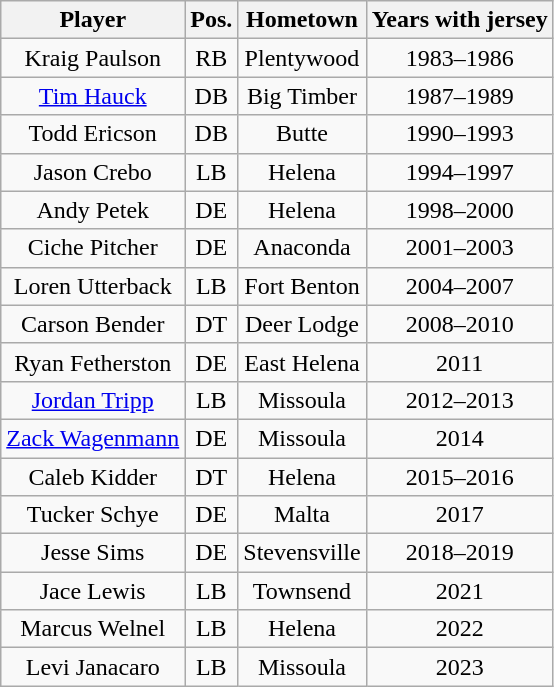<table class="wikitable" style="text-align:center">
<tr>
<th>Player</th>
<th>Pos.</th>
<th>Hometown</th>
<th>Years with jersey</th>
</tr>
<tr>
<td>Kraig Paulson</td>
<td>RB</td>
<td>Plentywood</td>
<td>1983–1986</td>
</tr>
<tr>
<td><a href='#'>Tim Hauck</a></td>
<td>DB</td>
<td>Big Timber</td>
<td>1987–1989</td>
</tr>
<tr>
<td>Todd Ericson</td>
<td>DB</td>
<td>Butte</td>
<td>1990–1993</td>
</tr>
<tr>
<td>Jason Crebo</td>
<td>LB</td>
<td>Helena</td>
<td>1994–1997</td>
</tr>
<tr>
<td>Andy Petek</td>
<td>DE</td>
<td>Helena</td>
<td>1998–2000</td>
</tr>
<tr>
<td>Ciche Pitcher</td>
<td>DE</td>
<td>Anaconda</td>
<td>2001–2003</td>
</tr>
<tr>
<td>Loren Utterback</td>
<td>LB</td>
<td>Fort Benton</td>
<td>2004–2007</td>
</tr>
<tr>
<td>Carson Bender</td>
<td>DT</td>
<td>Deer Lodge</td>
<td>2008–2010</td>
</tr>
<tr>
<td>Ryan Fetherston</td>
<td>DE</td>
<td>East Helena</td>
<td>2011</td>
</tr>
<tr>
<td><a href='#'>Jordan Tripp</a></td>
<td>LB</td>
<td>Missoula</td>
<td>2012–2013</td>
</tr>
<tr>
<td><a href='#'>Zack Wagenmann</a></td>
<td>DE</td>
<td>Missoula</td>
<td>2014</td>
</tr>
<tr>
<td>Caleb Kidder</td>
<td>DT</td>
<td>Helena</td>
<td>2015–2016</td>
</tr>
<tr>
<td>Tucker Schye</td>
<td>DE</td>
<td>Malta</td>
<td>2017</td>
</tr>
<tr>
<td>Jesse Sims</td>
<td>DE</td>
<td>Stevensville</td>
<td>2018–2019</td>
</tr>
<tr>
<td>Jace Lewis</td>
<td>LB</td>
<td>Townsend</td>
<td>2021</td>
</tr>
<tr>
<td>Marcus Welnel</td>
<td>LB</td>
<td>Helena</td>
<td>2022</td>
</tr>
<tr>
<td>Levi Janacaro</td>
<td>LB</td>
<td>Missoula</td>
<td>2023</td>
</tr>
</table>
